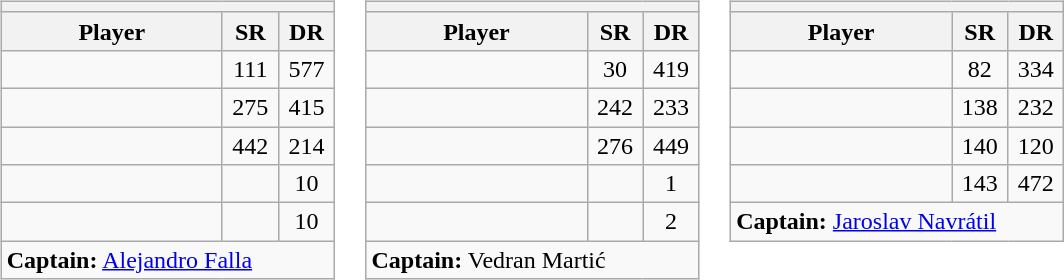<table>
<tr valign=top>
<td><br><table class="wikitable sortable nowrap">
<tr>
<th colspan=3></th>
</tr>
<tr>
<th width=140>Player</th>
<th width=30>SR</th>
<th width=30>DR</th>
</tr>
<tr>
<td></td>
<td align=center>111</td>
<td align=center>577</td>
</tr>
<tr>
<td></td>
<td align=center>275</td>
<td align=center>415</td>
</tr>
<tr>
<td></td>
<td align=center>442</td>
<td align=center>214</td>
</tr>
<tr>
<td></td>
<td align=center></td>
<td align=center>10</td>
</tr>
<tr>
<td></td>
<td align=center></td>
<td align=center>10</td>
</tr>
<tr class="sortbottom">
<td colspan=3><strong>Captain:</strong> <a href='#'>Alejandro Falla</a></td>
</tr>
</table>
</td>
<td><br><table class="wikitable sortable nowrap">
<tr>
<th colspan=3></th>
</tr>
<tr>
<th width=140>Player</th>
<th width=30>SR</th>
<th width=30>DR</th>
</tr>
<tr>
<td></td>
<td align=center>30</td>
<td align=center>419</td>
</tr>
<tr>
<td></td>
<td align=center>242</td>
<td align=center>233</td>
</tr>
<tr>
<td></td>
<td align=center>276</td>
<td align=center>449</td>
</tr>
<tr>
<td></td>
<td align=center></td>
<td align=center>1</td>
</tr>
<tr>
<td></td>
<td align=center></td>
<td align=center>2</td>
</tr>
<tr class="sortbottom">
<td colspan=3><strong>Captain:</strong> Vedran Martić</td>
</tr>
</table>
</td>
<td><br><table class="wikitable sortable nowrap">
<tr>
<th colspan=3></th>
</tr>
<tr>
<th width=140>Player</th>
<th width=30>SR</th>
<th width=30>DR</th>
</tr>
<tr>
<td></td>
<td align=center>82</td>
<td align=center>334</td>
</tr>
<tr>
<td></td>
<td align=center>138</td>
<td align=center>232</td>
</tr>
<tr>
<td></td>
<td align=center>140</td>
<td align=center>120</td>
</tr>
<tr>
<td></td>
<td align=center>143</td>
<td align=center>472</td>
</tr>
<tr class="sortbottom">
<td colspan=3><strong>Captain:</strong> <a href='#'>Jaroslav Navrátil</a></td>
</tr>
</table>
</td>
</tr>
</table>
